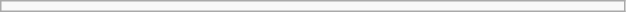<table class="wikitable" style="width: 33%;">
<tr>
<td></td>
</tr>
</table>
